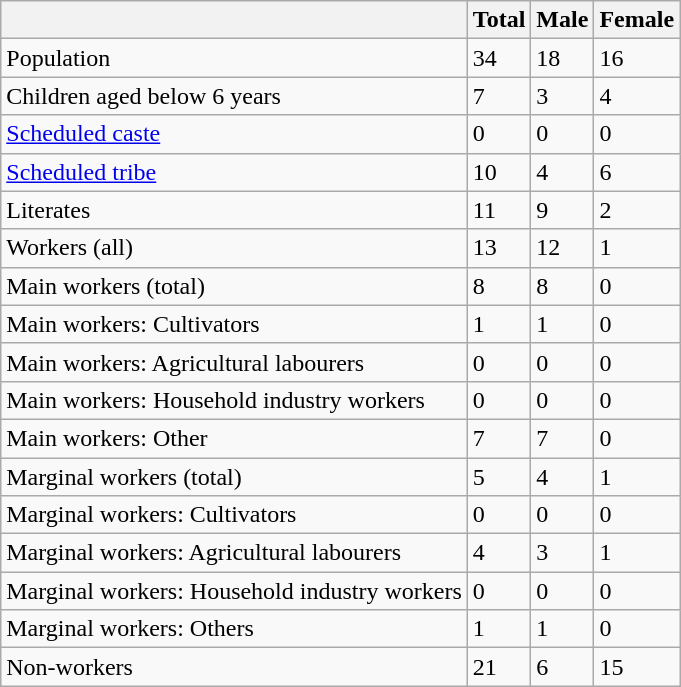<table class="wikitable sortable">
<tr>
<th></th>
<th>Total</th>
<th>Male</th>
<th>Female</th>
</tr>
<tr>
<td>Population</td>
<td>34</td>
<td>18</td>
<td>16</td>
</tr>
<tr>
<td>Children aged below 6 years</td>
<td>7</td>
<td>3</td>
<td>4</td>
</tr>
<tr>
<td><a href='#'>Scheduled caste</a></td>
<td>0</td>
<td>0</td>
<td>0</td>
</tr>
<tr>
<td><a href='#'>Scheduled tribe</a></td>
<td>10</td>
<td>4</td>
<td>6</td>
</tr>
<tr>
<td>Literates</td>
<td>11</td>
<td>9</td>
<td>2</td>
</tr>
<tr>
<td>Workers (all)</td>
<td>13</td>
<td>12</td>
<td>1</td>
</tr>
<tr>
<td>Main workers (total)</td>
<td>8</td>
<td>8</td>
<td>0</td>
</tr>
<tr>
<td>Main workers: Cultivators</td>
<td>1</td>
<td>1</td>
<td>0</td>
</tr>
<tr>
<td>Main workers: Agricultural labourers</td>
<td>0</td>
<td>0</td>
<td>0</td>
</tr>
<tr>
<td>Main workers: Household industry workers</td>
<td>0</td>
<td>0</td>
<td>0</td>
</tr>
<tr>
<td>Main workers: Other</td>
<td>7</td>
<td>7</td>
<td>0</td>
</tr>
<tr>
<td>Marginal workers (total)</td>
<td>5</td>
<td>4</td>
<td>1</td>
</tr>
<tr>
<td>Marginal workers: Cultivators</td>
<td>0</td>
<td>0</td>
<td>0</td>
</tr>
<tr>
<td>Marginal workers: Agricultural labourers</td>
<td>4</td>
<td>3</td>
<td>1</td>
</tr>
<tr>
<td>Marginal workers: Household industry workers</td>
<td>0</td>
<td>0</td>
<td>0</td>
</tr>
<tr>
<td>Marginal workers: Others</td>
<td>1</td>
<td>1</td>
<td>0</td>
</tr>
<tr>
<td>Non-workers</td>
<td>21</td>
<td>6</td>
<td>15</td>
</tr>
</table>
